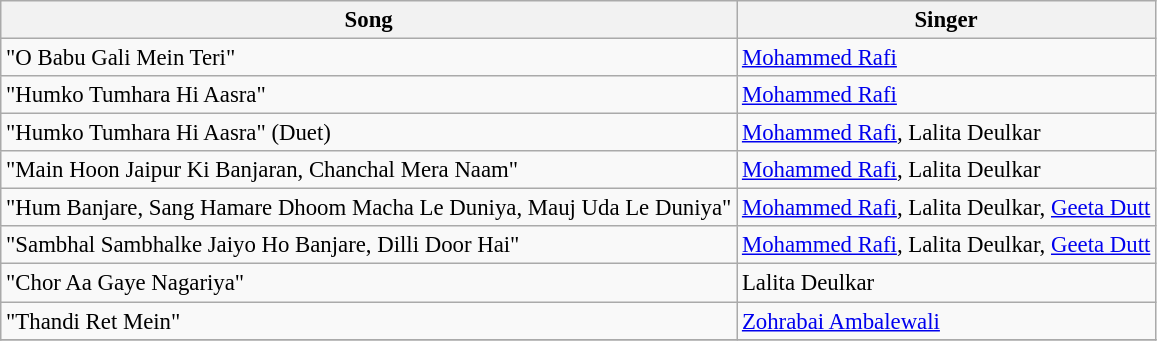<table class="wikitable" style="font-size:95%;">
<tr>
<th>Song</th>
<th>Singer</th>
</tr>
<tr>
<td>"O Babu Gali Mein Teri"</td>
<td><a href='#'>Mohammed Rafi</a></td>
</tr>
<tr>
<td>"Humko Tumhara Hi Aasra"</td>
<td><a href='#'>Mohammed Rafi</a></td>
</tr>
<tr>
<td>"Humko Tumhara Hi Aasra" (Duet)</td>
<td><a href='#'>Mohammed Rafi</a>, Lalita Deulkar</td>
</tr>
<tr>
<td>"Main Hoon Jaipur Ki Banjaran, Chanchal Mera Naam"</td>
<td><a href='#'>Mohammed Rafi</a>, Lalita Deulkar</td>
</tr>
<tr>
<td>"Hum Banjare, Sang Hamare Dhoom Macha Le Duniya, Mauj Uda Le Duniya"</td>
<td><a href='#'>Mohammed Rafi</a>, Lalita Deulkar, <a href='#'>Geeta Dutt</a></td>
</tr>
<tr>
<td>"Sambhal Sambhalke Jaiyo Ho Banjare, Dilli Door Hai"</td>
<td><a href='#'>Mohammed Rafi</a>, Lalita Deulkar, <a href='#'>Geeta Dutt</a></td>
</tr>
<tr>
<td>"Chor Aa Gaye Nagariya"</td>
<td>Lalita Deulkar</td>
</tr>
<tr>
<td>"Thandi Ret Mein"</td>
<td><a href='#'>Zohrabai Ambalewali</a></td>
</tr>
<tr>
</tr>
</table>
